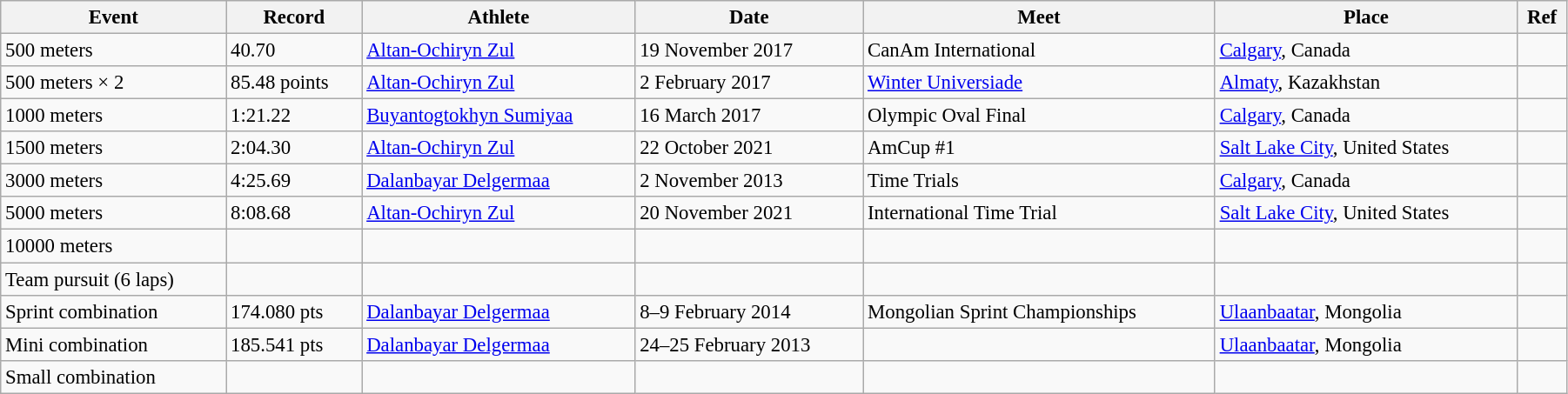<table class="wikitable" style="font-size:95%; width: 95%;">
<tr>
<th>Event</th>
<th>Record</th>
<th>Athlete</th>
<th>Date</th>
<th>Meet</th>
<th>Place</th>
<th>Ref</th>
</tr>
<tr>
<td>500 meters</td>
<td>40.70</td>
<td><a href='#'>Altan-Ochiryn Zul</a></td>
<td>19 November 2017</td>
<td>CanAm International</td>
<td><a href='#'>Calgary</a>, Canada</td>
<td></td>
</tr>
<tr>
<td>500 meters × 2</td>
<td>85.48 points</td>
<td><a href='#'>Altan-Ochiryn Zul</a></td>
<td>2 February 2017</td>
<td><a href='#'>Winter Universiade</a></td>
<td><a href='#'>Almaty</a>, Kazakhstan</td>
<td></td>
</tr>
<tr>
<td>1000 meters</td>
<td>1:21.22</td>
<td><a href='#'>Buyantogtokhyn Sumiyaa</a></td>
<td>16 March 2017</td>
<td>Olympic Oval Final</td>
<td><a href='#'>Calgary</a>, Canada</td>
<td></td>
</tr>
<tr>
<td>1500 meters</td>
<td>2:04.30</td>
<td><a href='#'>Altan-Ochiryn Zul</a></td>
<td>22 October 2021</td>
<td>AmCup #1</td>
<td><a href='#'>Salt Lake City</a>, United States</td>
<td></td>
</tr>
<tr>
<td>3000 meters</td>
<td>4:25.69</td>
<td><a href='#'>Dalanbayar Delgermaa</a></td>
<td>2 November 2013</td>
<td>Time Trials</td>
<td><a href='#'>Calgary</a>, Canada</td>
<td></td>
</tr>
<tr>
<td>5000 meters</td>
<td>8:08.68</td>
<td><a href='#'>Altan-Ochiryn Zul</a></td>
<td>20 November 2021</td>
<td>International Time Trial</td>
<td><a href='#'>Salt Lake City</a>, United States</td>
<td></td>
</tr>
<tr>
<td>10000 meters</td>
<td></td>
<td></td>
<td></td>
<td></td>
<td></td>
<td></td>
</tr>
<tr>
<td>Team pursuit (6 laps)</td>
<td></td>
<td></td>
<td></td>
<td></td>
<td></td>
<td></td>
</tr>
<tr>
<td>Sprint combination</td>
<td>174.080 pts</td>
<td><a href='#'>Dalanbayar Delgermaa</a></td>
<td>8–9 February 2014</td>
<td>Mongolian Sprint Championships</td>
<td><a href='#'>Ulaanbaatar</a>, Mongolia</td>
<td></td>
</tr>
<tr>
<td>Mini combination</td>
<td>185.541 pts</td>
<td><a href='#'>Dalanbayar Delgermaa</a></td>
<td>24–25 February 2013</td>
<td></td>
<td><a href='#'>Ulaanbaatar</a>, Mongolia</td>
<td></td>
</tr>
<tr>
<td>Small combination</td>
<td></td>
<td></td>
<td></td>
<td></td>
<td></td>
<td></td>
</tr>
</table>
